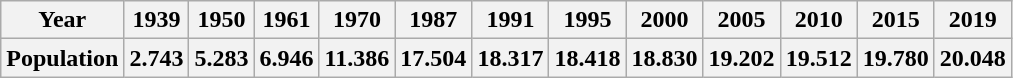<table class="wikitable">
<tr>
<th>Year</th>
<th>1939</th>
<th>1950</th>
<th>1961</th>
<th>1970</th>
<th>1987</th>
<th>1991</th>
<th>1995</th>
<th>2000</th>
<th>2005</th>
<th>2010</th>
<th>2015</th>
<th>2019</th>
</tr>
<tr>
<th>Population</th>
<th><strong>2.743</strong></th>
<th>5.283</th>
<th>6.946</th>
<th>11.386</th>
<th>17.504</th>
<th>18.317</th>
<th>18.418</th>
<th>18.830</th>
<th>19.202</th>
<th>19.512</th>
<th>19.780</th>
<th>20.048</th>
</tr>
</table>
